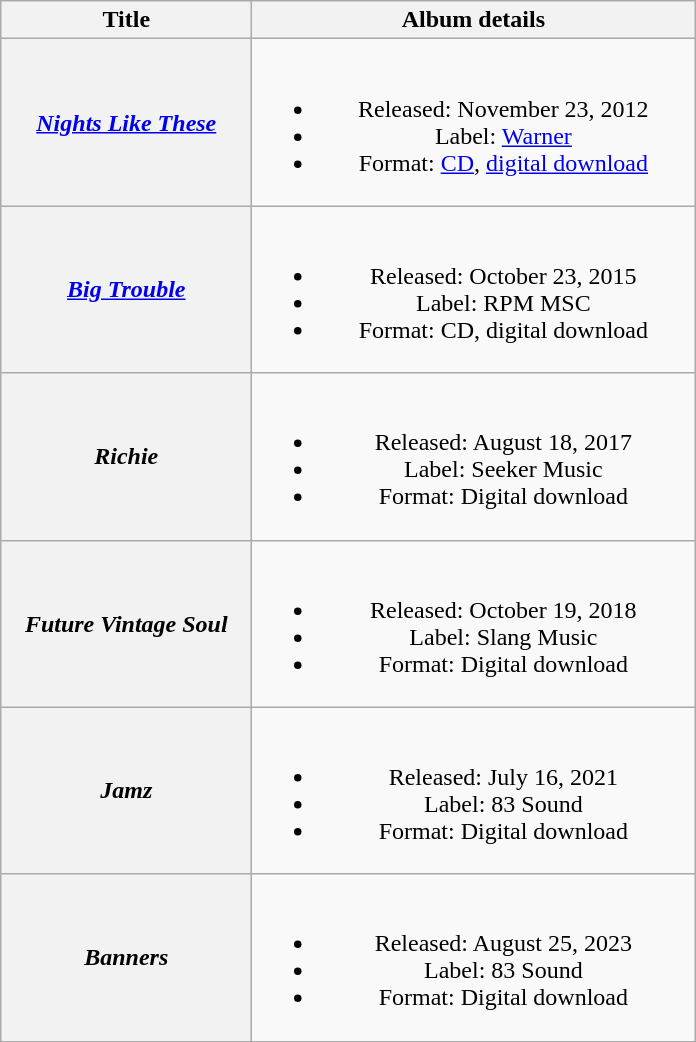<table class="wikitable plainrowheaders" style="text-align:center;">
<tr>
<th scope="col" style="width:10em;">Title</th>
<th scope="col" style="width:18em;">Album details</th>
</tr>
<tr>
<th scope="row"><em><a href='#'>Nights Like These</a></em></th>
<td><br><ul><li>Released: November 23, 2012</li><li>Label: <a href='#'>Warner</a></li><li>Format: <a href='#'>CD</a>, <a href='#'>digital download</a></li></ul></td>
</tr>
<tr>
<th scope="row"><em><a href='#'>Big Trouble</a></em></th>
<td><br><ul><li>Released: October 23, 2015</li><li>Label: RPM MSC</li><li>Format: CD, digital download</li></ul></td>
</tr>
<tr>
<th scope="row"><em>Richie</em></th>
<td><br><ul><li>Released: August 18, 2017</li><li>Label: Seeker Music</li><li>Format: Digital download</li></ul></td>
</tr>
<tr>
<th scope="row"><em>Future Vintage Soul</em></th>
<td><br><ul><li>Released: October 19, 2018</li><li>Label: Slang Music</li><li>Format: Digital download</li></ul></td>
</tr>
<tr>
<th scope="row"><em>Jamz</em></th>
<td><br><ul><li>Released: July 16, 2021</li><li>Label: 83 Sound</li><li>Format: Digital download</li></ul></td>
</tr>
<tr>
<th scope="row"><em>Banners</em></th>
<td><br><ul><li>Released: August 25, 2023</li><li>Label: 83 Sound</li><li>Format: Digital download</li></ul></td>
</tr>
</table>
